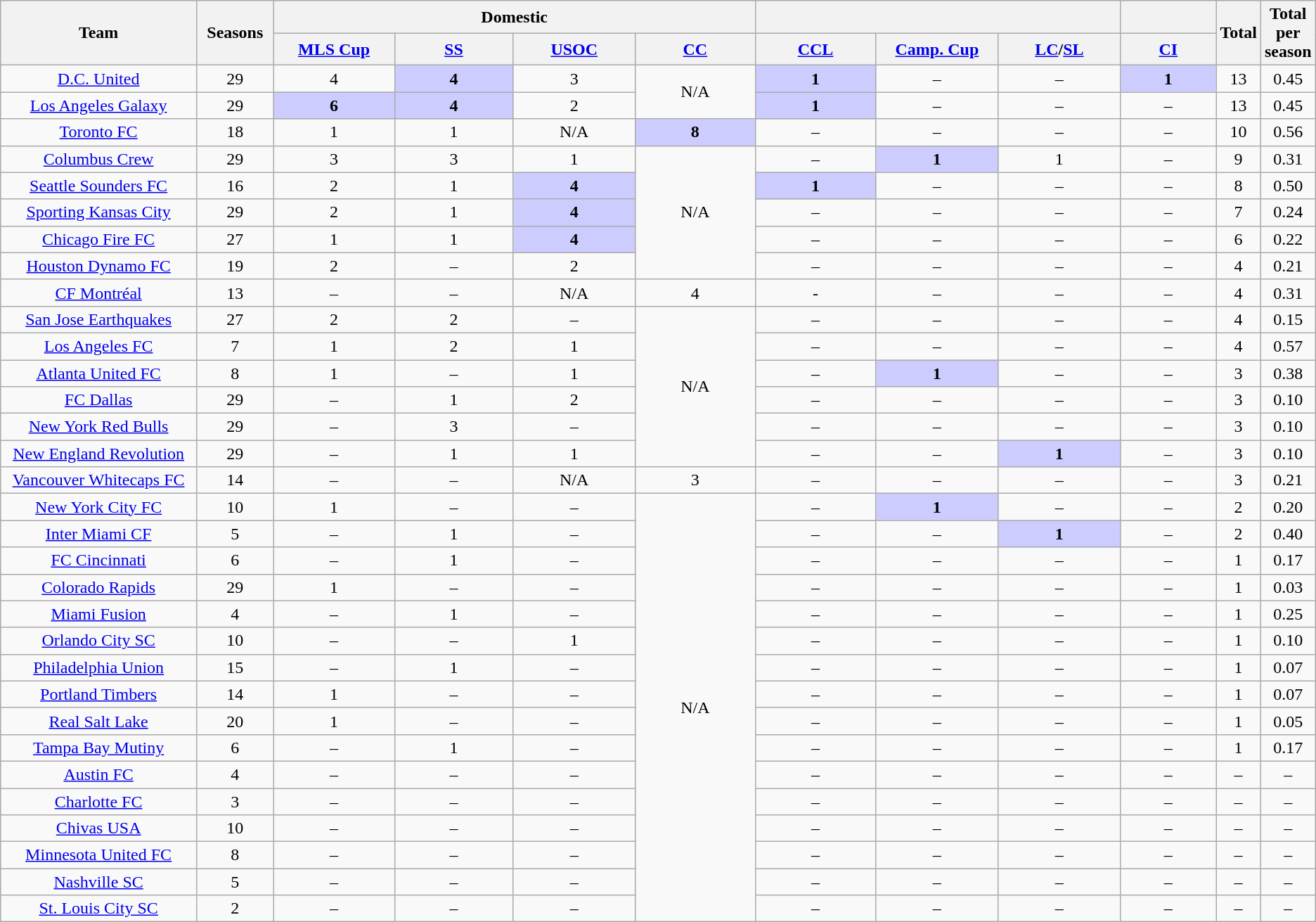<table class="wikitable sortable" style="text-align:center">
<tr>
<th rowspan="2" style="width:16%;">Team</th>
<th rowspan="2" style="width:6%;">Seasons</th>
<th colspan="4">Domestic</th>
<th colspan="3"></th>
<th colspan="1"></th>
<th rowspan="2" style="width:14%;">Total</th>
<th rowspan="2" style="width:14%;">Total per season</th>
</tr>
<tr>
<th style="width:10%;"><a href='#'>MLS Cup</a></th>
<th style="width:10%;"><a href='#'>SS</a></th>
<th style="width:10%;"><a href='#'>USOC</a></th>
<th style="width:10%;"><a href='#'>CC</a></th>
<th style="width:10%;"><a href='#'>CCL</a></th>
<th style="width:10%;"><a href='#'>Camp. Cup</a></th>
<th style="width:10%;"><a href='#'>LC</a>/<a href='#'>SL</a></th>
<th style="width:10%;"><a href='#'>CI</a></th>
</tr>
<tr>
<td><a href='#'>D.C. United</a></td>
<td>29</td>
<td>4</td>
<td style="background:#ccf;"><strong>4</strong></td>
<td>3</td>
<td ! rowspan="2">N/A</td>
<td style="background:#ccf;"><strong>1</strong></td>
<td>–</td>
<td>–</td>
<td style="background:#ccf;"><strong>1</strong></td>
<td>13</td>
<td>0.45</td>
</tr>
<tr>
<td><a href='#'>Los Angeles Galaxy</a></td>
<td>29</td>
<td style="background:#ccf;"><strong>6</strong></td>
<td style="background:#ccf;"><strong>4</strong></td>
<td>2</td>
<td style="background:#ccf;"><strong>1</strong></td>
<td>–</td>
<td>–</td>
<td>–</td>
<td>13</td>
<td>0.45</td>
</tr>
<tr>
<td><a href='#'>Toronto FC</a></td>
<td>18</td>
<td>1</td>
<td>1</td>
<td>N/A</td>
<td style="background:#ccf;"><strong>8</strong></td>
<td>–</td>
<td>–</td>
<td>–</td>
<td>–</td>
<td>10</td>
<td>0.56</td>
</tr>
<tr>
<td><a href='#'>Columbus Crew</a></td>
<td>29</td>
<td>3</td>
<td>3</td>
<td>1</td>
<td rowspan="5">N/A</td>
<td>–</td>
<td style="background:#ccf;"><strong>1</strong></td>
<td>1</td>
<td>–</td>
<td>9</td>
<td>0.31</td>
</tr>
<tr>
<td><a href='#'>Seattle Sounders FC</a></td>
<td>16</td>
<td>2</td>
<td>1</td>
<td style="background:#ccf;"><strong>4</strong></td>
<td style="background:#ccf;"><strong>1</strong></td>
<td>–</td>
<td>–</td>
<td>–</td>
<td>8</td>
<td>0.50</td>
</tr>
<tr>
<td><a href='#'>Sporting Kansas City</a></td>
<td>29</td>
<td>2</td>
<td>1</td>
<td style="background:#ccf;"><strong>4</strong></td>
<td>–</td>
<td>–</td>
<td>–</td>
<td>–</td>
<td>7</td>
<td>0.24</td>
</tr>
<tr>
<td><a href='#'>Chicago Fire FC</a></td>
<td>27</td>
<td>1</td>
<td>1</td>
<td style="background:#ccf;"><strong>4</strong></td>
<td>–</td>
<td>–</td>
<td>–</td>
<td>–</td>
<td>6</td>
<td>0.22</td>
</tr>
<tr>
<td><a href='#'>Houston Dynamo FC</a></td>
<td>19</td>
<td>2</td>
<td –>–</td>
<td>2</td>
<td>–</td>
<td>–</td>
<td>–</td>
<td>–</td>
<td>4</td>
<td>0.21</td>
</tr>
<tr>
<td><a href='#'>CF Montréal</a></td>
<td>13</td>
<td>–</td>
<td>–</td>
<td>N/A</td>
<td>4</td>
<td>-</td>
<td>–</td>
<td>–</td>
<td>–</td>
<td>4</td>
<td>0.31</td>
</tr>
<tr>
<td><a href='#'>San Jose Earthquakes</a></td>
<td>27</td>
<td>2</td>
<td>2</td>
<td>–</td>
<td rowspan="6" !>N/A</td>
<td>–</td>
<td>–</td>
<td>–</td>
<td>–</td>
<td>4</td>
<td>0.15</td>
</tr>
<tr>
<td><a href='#'>Los Angeles FC</a></td>
<td>7</td>
<td>1</td>
<td>2</td>
<td>1</td>
<td>–</td>
<td>–</td>
<td>–</td>
<td>–</td>
<td>4</td>
<td>0.57</td>
</tr>
<tr>
<td><a href='#'>Atlanta United FC</a></td>
<td>8</td>
<td>1</td>
<td>–</td>
<td>1</td>
<td>–</td>
<td style="background:#ccf;"><strong>1</strong></td>
<td>–</td>
<td>–</td>
<td>3</td>
<td>0.38</td>
</tr>
<tr>
<td><a href='#'>FC Dallas</a></td>
<td>29</td>
<td>–</td>
<td>1</td>
<td>2</td>
<td>–</td>
<td>–</td>
<td>–</td>
<td>–</td>
<td>3</td>
<td>0.10</td>
</tr>
<tr>
<td><a href='#'>New York Red Bulls</a></td>
<td>29</td>
<td>–</td>
<td>3</td>
<td>–</td>
<td>–</td>
<td>–</td>
<td>–</td>
<td>–</td>
<td>3</td>
<td>0.10</td>
</tr>
<tr>
<td><a href='#'>New England Revolution</a></td>
<td>29</td>
<td>–</td>
<td>1</td>
<td>1</td>
<td>–</td>
<td>–</td>
<td style="background:#ccf;"><strong>1</strong></td>
<td>–</td>
<td>3</td>
<td>0.10</td>
</tr>
<tr>
<td><a href='#'>Vancouver Whitecaps FC</a></td>
<td>14</td>
<td>–</td>
<td>–</td>
<td>N/A</td>
<td>3</td>
<td>–</td>
<td>–</td>
<td>–</td>
<td>–</td>
<td>3</td>
<td>0.21</td>
</tr>
<tr>
<td><a href='#'>New York City FC</a></td>
<td>10</td>
<td>1</td>
<td>–</td>
<td>–</td>
<td rowspan="17" !>N/A</td>
<td>–</td>
<td style="background:#ccf;"><strong>1</strong></td>
<td>–</td>
<td>–</td>
<td>2</td>
<td>0.20</td>
</tr>
<tr>
<td><a href='#'>Inter Miami CF</a></td>
<td>5</td>
<td>–</td>
<td>1</td>
<td>–</td>
<td>–</td>
<td>–</td>
<td style="background:#ccf;"><strong>1</strong></td>
<td>–</td>
<td>2</td>
<td>0.40</td>
</tr>
<tr>
<td><a href='#'>FC Cincinnati</a></td>
<td>6</td>
<td>–</td>
<td>1</td>
<td>–</td>
<td>–</td>
<td>–</td>
<td>–</td>
<td>–</td>
<td>1</td>
<td>0.17</td>
</tr>
<tr>
<td><a href='#'>Colorado Rapids</a></td>
<td>29</td>
<td>1</td>
<td>–</td>
<td>–</td>
<td>–</td>
<td>–</td>
<td>–</td>
<td>–</td>
<td>1</td>
<td>0.03</td>
</tr>
<tr>
<td><a href='#'>Miami Fusion</a></td>
<td>4</td>
<td>–</td>
<td>1</td>
<td>–</td>
<td>–</td>
<td>–</td>
<td>–</td>
<td>–</td>
<td>1</td>
<td>0.25</td>
</tr>
<tr>
<td><a href='#'>Orlando City SC</a></td>
<td>10</td>
<td>–</td>
<td>–</td>
<td>1</td>
<td>–</td>
<td>–</td>
<td>–</td>
<td>–</td>
<td>1</td>
<td>0.10</td>
</tr>
<tr>
<td><a href='#'>Philadelphia Union</a></td>
<td>15</td>
<td>–</td>
<td>1</td>
<td>–</td>
<td>–</td>
<td>–</td>
<td>–</td>
<td>–</td>
<td>1</td>
<td>0.07</td>
</tr>
<tr>
<td><a href='#'>Portland Timbers</a></td>
<td>14</td>
<td>1</td>
<td>–</td>
<td>–</td>
<td>–</td>
<td>–</td>
<td>–</td>
<td>–</td>
<td>1</td>
<td>0.07</td>
</tr>
<tr>
<td><a href='#'>Real Salt Lake</a></td>
<td>20</td>
<td>1</td>
<td>–</td>
<td>–</td>
<td>–</td>
<td>–</td>
<td>–</td>
<td>–</td>
<td>1</td>
<td>0.05</td>
</tr>
<tr>
<td><a href='#'>Tampa Bay Mutiny</a></td>
<td>6</td>
<td>–</td>
<td>1</td>
<td>–</td>
<td>–</td>
<td>–</td>
<td>–</td>
<td>–</td>
<td>1</td>
<td>0.17</td>
</tr>
<tr>
<td><a href='#'>Austin FC</a></td>
<td>4</td>
<td>–</td>
<td>–</td>
<td>–</td>
<td>–</td>
<td>–</td>
<td>–</td>
<td>–</td>
<td>–</td>
<td>–</td>
</tr>
<tr>
<td><a href='#'>Charlotte FC</a></td>
<td>3</td>
<td>–</td>
<td>–</td>
<td>–</td>
<td>–</td>
<td>–</td>
<td>–</td>
<td>–</td>
<td>–</td>
<td>–</td>
</tr>
<tr>
<td><a href='#'>Chivas USA</a></td>
<td>10</td>
<td>–</td>
<td>–</td>
<td>–</td>
<td>–</td>
<td>–</td>
<td>–</td>
<td>–</td>
<td>–</td>
<td>–</td>
</tr>
<tr>
<td><a href='#'>Minnesota United FC</a></td>
<td>8</td>
<td>–</td>
<td>–</td>
<td>–</td>
<td>–</td>
<td>–</td>
<td>–</td>
<td>–</td>
<td>–</td>
<td>–</td>
</tr>
<tr>
<td><a href='#'>Nashville SC</a></td>
<td>5</td>
<td>–</td>
<td>–</td>
<td>–</td>
<td>–</td>
<td>–</td>
<td>–</td>
<td>–</td>
<td>–</td>
<td>–</td>
</tr>
<tr>
<td><a href='#'>St. Louis City SC</a></td>
<td>2</td>
<td>–</td>
<td>–</td>
<td>–</td>
<td>–</td>
<td>–</td>
<td>–</td>
<td>–</td>
<td>–</td>
<td>–</td>
</tr>
</table>
